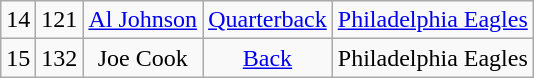<table class="wikitable" style="text-align:center">
<tr>
<td>14</td>
<td>121</td>
<td><a href='#'>Al Johnson</a></td>
<td><a href='#'>Quarterback</a></td>
<td><a href='#'>Philadelphia Eagles</a></td>
</tr>
<tr>
<td>15</td>
<td>132</td>
<td>Joe Cook</td>
<td><a href='#'>Back</a></td>
<td>Philadelphia Eagles</td>
</tr>
</table>
